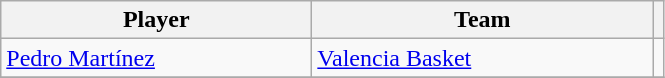<table class="wikitable" style="text-align: center;">
<tr>
<th style="width:200px;">Player</th>
<th style="width:220px;">Team</th>
<th></th>
</tr>
<tr>
<td align="left"> <a href='#'>Pedro Martínez</a></td>
<td align="left"> <a href='#'>Valencia Basket</a></td>
<td></td>
</tr>
<tr>
</tr>
</table>
